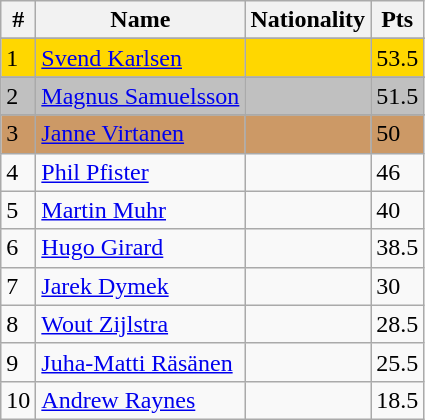<table class="wikitable">
<tr>
<th>#</th>
<th>Name</th>
<th>Nationality</th>
<th>Pts</th>
</tr>
<tr>
</tr>
<tr style="background:gold;">
<td>1</td>
<td><a href='#'>Svend Karlsen</a></td>
<td></td>
<td>53.5</td>
</tr>
<tr>
</tr>
<tr style="background:silver;">
<td>2</td>
<td><a href='#'>Magnus Samuelsson</a></td>
<td></td>
<td>51.5</td>
</tr>
<tr>
</tr>
<tr style="background:#c96;">
<td>3</td>
<td><a href='#'>Janne Virtanen</a></td>
<td></td>
<td>50</td>
</tr>
<tr>
<td>4</td>
<td><a href='#'>Phil Pfister</a></td>
<td></td>
<td>46</td>
</tr>
<tr>
<td>5</td>
<td><a href='#'>Martin Muhr</a></td>
<td></td>
<td>40</td>
</tr>
<tr>
<td>6</td>
<td><a href='#'>Hugo Girard</a></td>
<td></td>
<td>38.5</td>
</tr>
<tr>
<td>7</td>
<td><a href='#'>Jarek Dymek</a></td>
<td></td>
<td>30</td>
</tr>
<tr>
<td>8</td>
<td><a href='#'>Wout Zijlstra</a></td>
<td></td>
<td>28.5</td>
</tr>
<tr>
<td>9</td>
<td><a href='#'>Juha-Matti Räsänen</a></td>
<td></td>
<td>25.5</td>
</tr>
<tr>
<td>10</td>
<td><a href='#'>Andrew Raynes</a></td>
<td></td>
<td>18.5</td>
</tr>
</table>
